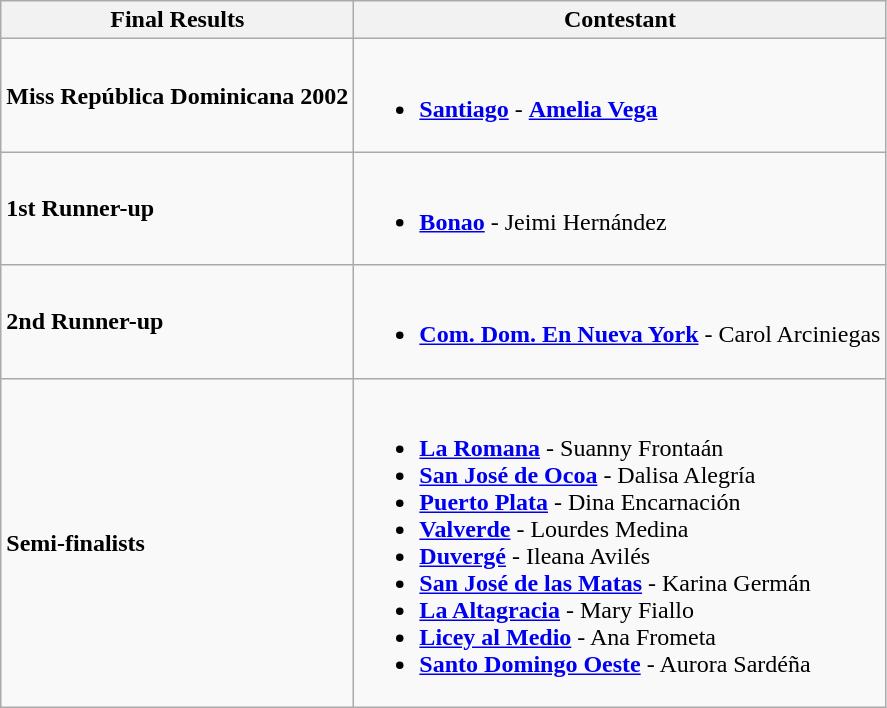<table class="wikitable">
<tr>
<th>Final Results</th>
<th>Contestant</th>
</tr>
<tr>
<td><strong>Miss República Dominicana 2002</strong></td>
<td><br><ul><li><strong><a href='#'>Santiago</a></strong> - <strong><a href='#'>Amelia Vega</a></strong></li></ul></td>
</tr>
<tr>
<td><strong>1st Runner-up</strong></td>
<td><br><ul><li><strong><a href='#'>Bonao</a></strong> - Jeimi Hernández</li></ul></td>
</tr>
<tr>
<td><strong>2nd Runner-up</strong></td>
<td><br><ul><li><strong><a href='#'>Com. Dom. En Nueva York</a></strong> - Carol Arciniegas</li></ul></td>
</tr>
<tr>
<td><strong>Semi-finalists</strong></td>
<td><br><ul><li><strong><a href='#'>La Romana</a></strong> - Suanny Frontaán</li><li><strong><a href='#'>San José de Ocoa</a></strong> - Dalisa Alegría</li><li><strong><a href='#'>Puerto Plata</a></strong> - Dina Encarnación</li><li><strong><a href='#'>Valverde</a></strong> - Lourdes Medina</li><li><strong><a href='#'>Duvergé</a></strong> - Ileana Avilés</li><li><strong><a href='#'>San José de las Matas</a></strong> - Karina Germán</li><li><strong><a href='#'>La Altagracia</a></strong> - Mary Fiallo</li><li><strong><a href='#'>Licey al Medio</a></strong> - Ana Frometa</li><li><strong><a href='#'>Santo Domingo Oeste</a></strong> - Aurora Sardéña</li></ul></td>
</tr>
</table>
